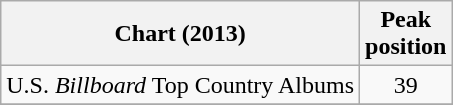<table class="wikitable">
<tr>
<th>Chart (2013)</th>
<th>Peak<br>position</th>
</tr>
<tr>
<td>U.S. <em>Billboard</em> Top Country Albums</td>
<td align="center">39</td>
</tr>
<tr>
</tr>
</table>
